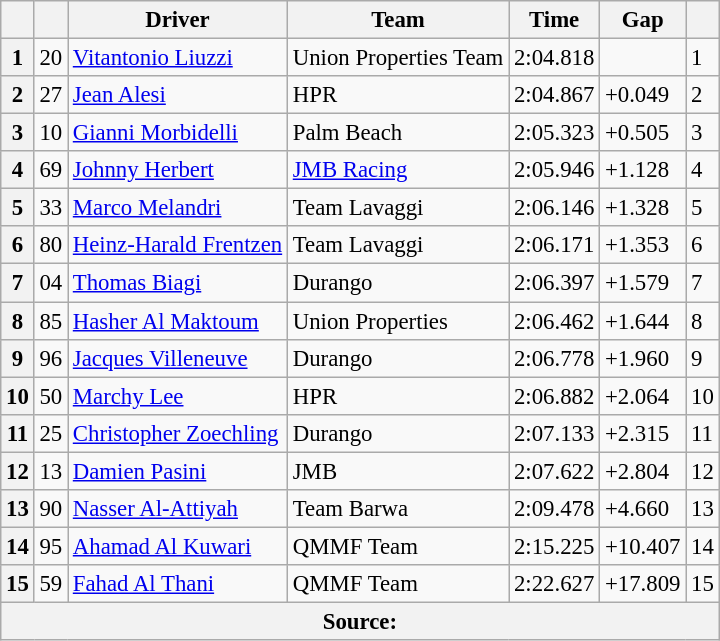<table class="wikitable" style="font-size: 95%">
<tr>
<th></th>
<th></th>
<th>Driver</th>
<th>Team</th>
<th>Time</th>
<th>Gap</th>
<th></th>
</tr>
<tr>
<th>1</th>
<td>20</td>
<td> <a href='#'>Vitantonio Liuzzi</a></td>
<td>Union Properties Team</td>
<td>2:04.818</td>
<td></td>
<td>1</td>
</tr>
<tr>
<th>2</th>
<td>27</td>
<td> <a href='#'>Jean Alesi</a></td>
<td>HPR</td>
<td>2:04.867</td>
<td>+0.049</td>
<td>2</td>
</tr>
<tr>
<th>3</th>
<td>10</td>
<td> <a href='#'>Gianni Morbidelli</a></td>
<td>Palm Beach</td>
<td>2:05.323</td>
<td>+0.505</td>
<td>3</td>
</tr>
<tr>
<th>4</th>
<td>69</td>
<td> <a href='#'>Johnny Herbert</a></td>
<td><a href='#'>JMB Racing</a></td>
<td>2:05.946</td>
<td>+1.128</td>
<td>4</td>
</tr>
<tr>
<th>5</th>
<td>33</td>
<td> <a href='#'>Marco Melandri</a></td>
<td>Team Lavaggi</td>
<td>2:06.146</td>
<td>+1.328</td>
<td>5</td>
</tr>
<tr>
<th>6</th>
<td>80</td>
<td> <a href='#'>Heinz-Harald Frentzen</a></td>
<td>Team Lavaggi</td>
<td>2:06.171</td>
<td>+1.353</td>
<td>6</td>
</tr>
<tr>
<th>7</th>
<td>04</td>
<td> <a href='#'>Thomas Biagi</a></td>
<td>Durango</td>
<td>2:06.397</td>
<td>+1.579</td>
<td>7</td>
</tr>
<tr>
<th>8</th>
<td>85</td>
<td> <a href='#'>Hasher Al Maktoum</a></td>
<td>Union Properties</td>
<td>2:06.462</td>
<td>+1.644</td>
<td>8</td>
</tr>
<tr>
<th>9</th>
<td>96</td>
<td> <a href='#'>Jacques Villeneuve</a></td>
<td>Durango</td>
<td>2:06.778</td>
<td>+1.960</td>
<td>9</td>
</tr>
<tr>
<th>10</th>
<td>50</td>
<td> <a href='#'>Marchy Lee</a></td>
<td>HPR</td>
<td>2:06.882</td>
<td>+2.064</td>
<td>10</td>
</tr>
<tr>
<th>11</th>
<td>25</td>
<td> <a href='#'>Christopher Zoechling</a></td>
<td>Durango</td>
<td>2:07.133</td>
<td>+2.315</td>
<td>11</td>
</tr>
<tr>
<th>12</th>
<td>13</td>
<td> <a href='#'>Damien Pasini</a></td>
<td>JMB</td>
<td>2:07.622</td>
<td>+2.804</td>
<td>12</td>
</tr>
<tr>
<th>13</th>
<td>90</td>
<td> <a href='#'>Nasser Al-Attiyah</a></td>
<td>Team Barwa</td>
<td>2:09.478</td>
<td>+4.660</td>
<td>13</td>
</tr>
<tr>
<th>14</th>
<td>95</td>
<td> <a href='#'>Ahamad Al Kuwari</a></td>
<td>QMMF Team</td>
<td>2:15.225</td>
<td>+10.407</td>
<td>14</td>
</tr>
<tr>
<th>15</th>
<td>59</td>
<td> <a href='#'>Fahad Al Thani</a></td>
<td>QMMF Team</td>
<td>2:22.627</td>
<td>+17.809</td>
<td>15</td>
</tr>
<tr>
<th colspan="7">Source:</th>
</tr>
</table>
